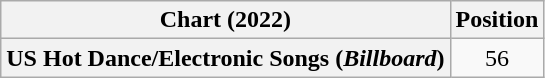<table class="wikitable plainrowheaders" style="text-align:center">
<tr>
<th scope="col">Chart (2022)</th>
<th scope="col">Position</th>
</tr>
<tr>
<th scope="row">US Hot Dance/Electronic Songs (<em>Billboard</em>)</th>
<td>56</td>
</tr>
</table>
